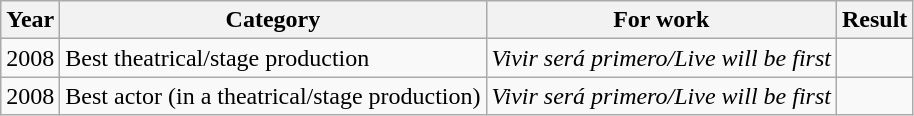<table class="wikitable sortable">
<tr>
<th>Year</th>
<th>Category</th>
<th>For work</th>
<th>Result</th>
</tr>
<tr>
<td>2008</td>
<td>Best theatrical/stage production</td>
<td><em>Vivir será primero/Live will be first</em></td>
<td></td>
</tr>
<tr>
<td>2008</td>
<td>Best actor (in a theatrical/stage production)</td>
<td><em>Vivir será primero/Live will be first</em></td>
<td></td>
</tr>
</table>
